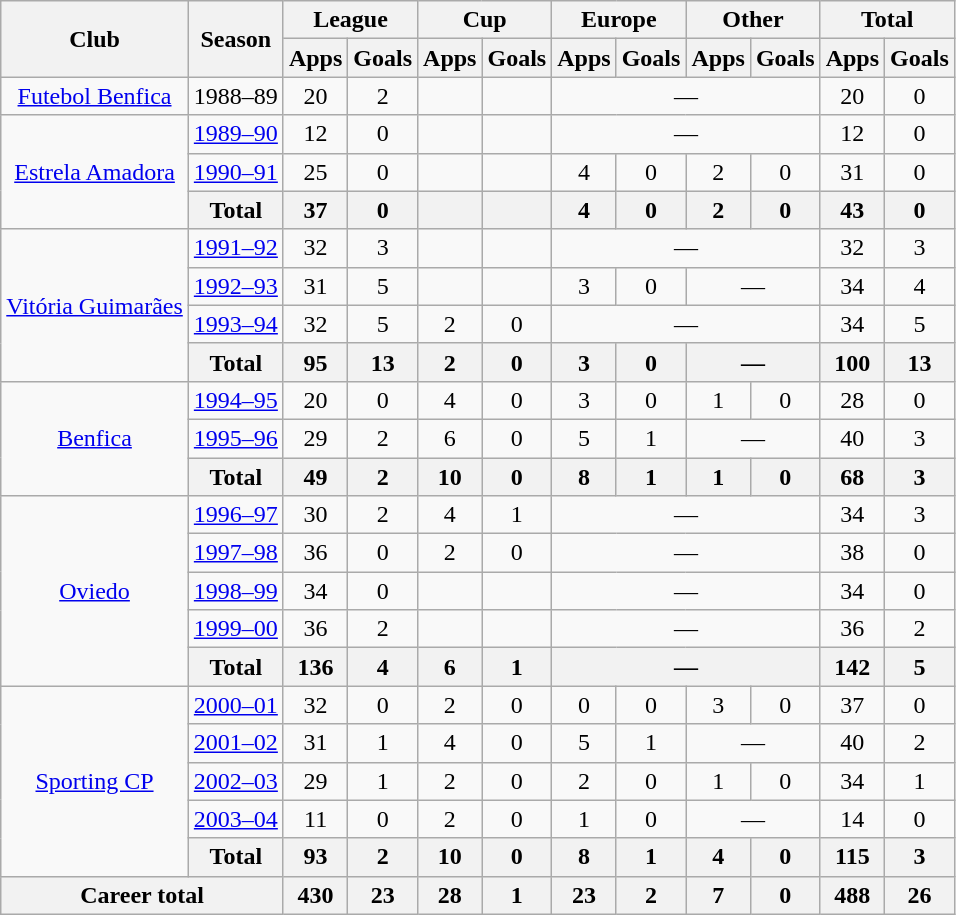<table class="wikitable" style="text-align: center;">
<tr>
<th rowspan="2">Club</th>
<th rowspan="2">Season</th>
<th colspan="2">League</th>
<th colspan="2">Cup</th>
<th colspan="2">Europe</th>
<th colspan="2">Other</th>
<th colspan="2">Total</th>
</tr>
<tr>
<th>Apps</th>
<th>Goals</th>
<th>Apps</th>
<th>Goals</th>
<th>Apps</th>
<th>Goals</th>
<th>Apps</th>
<th>Goals</th>
<th>Apps</th>
<th>Goals</th>
</tr>
<tr>
<td rowspan="1"><a href='#'>Futebol Benfica</a></td>
<td>1988–89</td>
<td>20</td>
<td>2</td>
<td></td>
<td></td>
<td colspan="4">—</td>
<td>20</td>
<td>0</td>
</tr>
<tr>
<td rowspan="3"><a href='#'>Estrela Amadora</a></td>
<td><a href='#'>1989–90</a></td>
<td>12</td>
<td>0</td>
<td></td>
<td></td>
<td colspan="4">—</td>
<td>12</td>
<td>0</td>
</tr>
<tr>
<td><a href='#'>1990–91</a></td>
<td>25</td>
<td>0</td>
<td></td>
<td></td>
<td>4</td>
<td>0</td>
<td>2</td>
<td>0</td>
<td>31</td>
<td>0</td>
</tr>
<tr>
<th>Total</th>
<th>37</th>
<th>0</th>
<th></th>
<th></th>
<th>4</th>
<th>0</th>
<th>2</th>
<th>0</th>
<th>43</th>
<th>0</th>
</tr>
<tr>
<td rowspan="4"><a href='#'>Vitória Guimarães</a></td>
<td><a href='#'>1991–92</a></td>
<td>32</td>
<td>3</td>
<td></td>
<td></td>
<td colspan="4">—</td>
<td>32</td>
<td>3</td>
</tr>
<tr>
<td><a href='#'>1992–93</a></td>
<td>31</td>
<td>5</td>
<td></td>
<td></td>
<td>3</td>
<td>0</td>
<td colspan="2">—</td>
<td>34</td>
<td>4</td>
</tr>
<tr>
<td><a href='#'>1993–94</a></td>
<td>32</td>
<td>5</td>
<td>2</td>
<td>0</td>
<td colspan="4">—</td>
<td>34</td>
<td>5</td>
</tr>
<tr>
<th>Total</th>
<th>95</th>
<th>13</th>
<th>2</th>
<th>0</th>
<th>3</th>
<th>0</th>
<th colspan="2">—</th>
<th>100</th>
<th>13</th>
</tr>
<tr>
<td rowspan="3"><a href='#'>Benfica</a></td>
<td><a href='#'>1994–95</a></td>
<td>20</td>
<td>0</td>
<td>4</td>
<td>0</td>
<td>3</td>
<td>0</td>
<td>1</td>
<td>0</td>
<td>28</td>
<td>0</td>
</tr>
<tr>
<td><a href='#'>1995–96</a></td>
<td>29</td>
<td>2</td>
<td>6</td>
<td>0</td>
<td>5</td>
<td>1</td>
<td colspan="2">—</td>
<td>40</td>
<td>3</td>
</tr>
<tr>
<th>Total</th>
<th>49</th>
<th>2</th>
<th>10</th>
<th>0</th>
<th>8</th>
<th>1</th>
<th>1</th>
<th>0</th>
<th>68</th>
<th>3</th>
</tr>
<tr>
<td rowspan="5"><a href='#'>Oviedo</a></td>
<td><a href='#'>1996–97</a></td>
<td>30</td>
<td>2</td>
<td>4</td>
<td>1</td>
<td colspan="4">—</td>
<td>34</td>
<td>3</td>
</tr>
<tr>
<td><a href='#'>1997–98</a></td>
<td>36</td>
<td>0</td>
<td>2</td>
<td>0</td>
<td colspan="4">—</td>
<td>38</td>
<td>0</td>
</tr>
<tr>
<td><a href='#'>1998–99</a></td>
<td>34</td>
<td>0</td>
<td></td>
<td></td>
<td colspan="4">—</td>
<td>34</td>
<td>0</td>
</tr>
<tr>
<td><a href='#'>1999–00</a></td>
<td>36</td>
<td>2</td>
<td></td>
<td></td>
<td colspan="4">—</td>
<td>36</td>
<td>2</td>
</tr>
<tr>
<th>Total</th>
<th>136</th>
<th>4</th>
<th>6</th>
<th>1</th>
<th colspan="4">—</th>
<th>142</th>
<th>5</th>
</tr>
<tr>
<td rowspan="5"><a href='#'>Sporting CP</a></td>
<td><a href='#'>2000–01</a></td>
<td>32</td>
<td>0</td>
<td>2</td>
<td>0</td>
<td>0</td>
<td>0</td>
<td>3</td>
<td>0</td>
<td>37</td>
<td>0</td>
</tr>
<tr>
<td><a href='#'>2001–02</a></td>
<td>31</td>
<td>1</td>
<td>4</td>
<td>0</td>
<td>5</td>
<td>1</td>
<td colspan="2">—</td>
<td>40</td>
<td>2</td>
</tr>
<tr>
<td><a href='#'>2002–03</a></td>
<td>29</td>
<td>1</td>
<td>2</td>
<td>0</td>
<td>2</td>
<td>0</td>
<td>1</td>
<td>0</td>
<td>34</td>
<td>1</td>
</tr>
<tr>
<td><a href='#'>2003–04</a></td>
<td>11</td>
<td>0</td>
<td>2</td>
<td>0</td>
<td>1</td>
<td>0</td>
<td colspan="2">—</td>
<td>14</td>
<td>0</td>
</tr>
<tr>
<th>Total</th>
<th>93</th>
<th>2</th>
<th>10</th>
<th>0</th>
<th>8</th>
<th>1</th>
<th>4</th>
<th>0</th>
<th>115</th>
<th>3</th>
</tr>
<tr>
<th colspan="2">Career total</th>
<th>430</th>
<th>23</th>
<th>28</th>
<th>1</th>
<th>23</th>
<th>2</th>
<th>7</th>
<th>0</th>
<th>488</th>
<th>26</th>
</tr>
</table>
